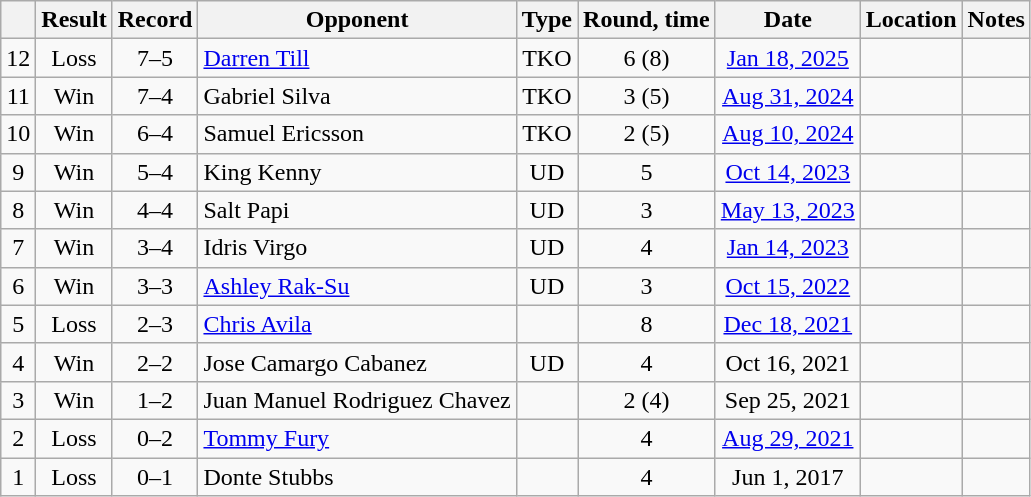<table class="wikitable" style="text-align:center">
<tr>
<th></th>
<th>Result</th>
<th>Record</th>
<th>Opponent</th>
<th>Type</th>
<th>Round, time</th>
<th>Date</th>
<th>Location</th>
<th>Notes</th>
</tr>
<tr>
<td>12</td>
<td>Loss</td>
<td>7–5</td>
<td style="text-align:left;"><a href='#'>Darren Till</a></td>
<td>TKO</td>
<td>6 (8) </td>
<td><a href='#'>Jan 18, 2025</a></td>
<td style="text-align:left;"></td>
<td style="text-align:left;"></td>
</tr>
<tr>
<td>11</td>
<td>Win</td>
<td>7–4</td>
<td style="text-align:left;">Gabriel Silva</td>
<td>TKO</td>
<td>3 (5) </td>
<td><a href='#'>Aug 31, 2024</a></td>
<td style="text-align:left;"></td>
<td style="text-align:left;"></td>
</tr>
<tr>
<td>10</td>
<td>Win</td>
<td>6–4</td>
<td style="text-align:left;">Samuel Ericsson</td>
<td>TKO</td>
<td>2 (5) </td>
<td><a href='#'>Aug 10, 2024</a></td>
<td style="text-align:left;"></td>
<td style="text-align:left;"></td>
</tr>
<tr>
<td>9</td>
<td>Win</td>
<td>5–4</td>
<td style="text-align:left;">King Kenny</td>
<td>UD</td>
<td>5</td>
<td><a href='#'>Oct 14, 2023</a></td>
<td style="text-align:left;"></td>
<td style="text-align:left;"></td>
</tr>
<tr>
<td>8</td>
<td>Win</td>
<td>4–4</td>
<td style="text-align:left;">Salt Papi</td>
<td>UD</td>
<td>3</td>
<td><a href='#'>May 13, 2023</a></td>
<td style="text-align:left;"></td>
<td style="text-align:left;"></td>
</tr>
<tr>
<td>7</td>
<td>Win</td>
<td>3–4</td>
<td style="text-align:left;">Idris Virgo</td>
<td>UD</td>
<td>4</td>
<td><a href='#'>Jan 14, 2023</a></td>
<td style="text-align:left;"></td>
<td style="text-align:left;"></td>
</tr>
<tr>
<td>6</td>
<td>Win</td>
<td>3–3</td>
<td style="text-align:left;"><a href='#'>Ashley Rak-Su</a></td>
<td>UD</td>
<td>3</td>
<td><a href='#'>Oct 15, 2022</a></td>
<td style="text-align:left;"></td>
<td style="text-align:left;"></td>
</tr>
<tr>
<td>5</td>
<td>Loss</td>
<td>2–3</td>
<td style="text-align:left;"><a href='#'>Chris Avila</a></td>
<td></td>
<td>8</td>
<td><a href='#'>Dec 18, 2021</a></td>
<td style="text-align:left;"></td>
<td></td>
</tr>
<tr>
<td>4</td>
<td>Win</td>
<td>2–2</td>
<td style="text-align:left;">Jose Camargo Cabanez</td>
<td>UD</td>
<td>4</td>
<td>Oct 16, 2021</td>
<td style="text-align:left;"></td>
<td></td>
</tr>
<tr>
<td>3</td>
<td>Win</td>
<td>1–2</td>
<td style="text-align:left;">Juan Manuel Rodriguez Chavez</td>
<td></td>
<td>2 (4) </td>
<td>Sep 25, 2021</td>
<td style="text-align:left;"></td>
<td></td>
</tr>
<tr>
<td>2</td>
<td>Loss</td>
<td>0–2</td>
<td style="text-align:left;"><a href='#'>Tommy Fury</a></td>
<td></td>
<td>4</td>
<td><a href='#'>Aug 29, 2021</a></td>
<td style="text-align:left;"></td>
<td></td>
</tr>
<tr>
<td>1</td>
<td>Loss</td>
<td>0–1</td>
<td style="text-align:left;">Donte Stubbs</td>
<td></td>
<td>4</td>
<td>Jun 1, 2017</td>
<td style="text-align:left;"></td>
<td></td>
</tr>
</table>
